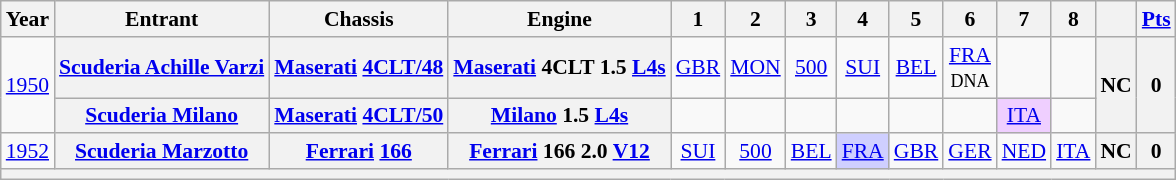<table class="wikitable" style="text-align:center; font-size:90%">
<tr>
<th>Year</th>
<th>Entrant</th>
<th>Chassis</th>
<th>Engine</th>
<th>1</th>
<th>2</th>
<th>3</th>
<th>4</th>
<th>5</th>
<th>6</th>
<th>7</th>
<th>8</th>
<th></th>
<th><a href='#'>Pts</a></th>
</tr>
<tr>
<td rowspan=2><a href='#'>1950</a></td>
<th><a href='#'>Scuderia Achille Varzi</a></th>
<th><a href='#'>Maserati</a> <a href='#'>4CLT/48</a></th>
<th><a href='#'>Maserati</a> 4CLT 1.5 <a href='#'>L4</a><a href='#'>s</a></th>
<td><a href='#'>GBR</a></td>
<td><a href='#'>MON</a></td>
<td><a href='#'>500</a></td>
<td><a href='#'>SUI</a></td>
<td><a href='#'>BEL</a></td>
<td><a href='#'>FRA</a><br><small>DNA</small></td>
<td></td>
<td></td>
<th rowspan=2>NC</th>
<th rowspan=2>0</th>
</tr>
<tr>
<th><a href='#'>Scuderia Milano</a></th>
<th><a href='#'>Maserati</a> <a href='#'>4CLT/50</a></th>
<th><a href='#'>Milano</a> 1.5 <a href='#'>L4</a><a href='#'>s</a></th>
<td></td>
<td></td>
<td></td>
<td></td>
<td></td>
<td></td>
<td style="background:#EFCFFF;"><a href='#'>ITA</a><br></td>
<td></td>
</tr>
<tr>
<td><a href='#'>1952</a></td>
<th><a href='#'>Scuderia Marzotto</a></th>
<th><a href='#'>Ferrari</a> <a href='#'>166</a></th>
<th><a href='#'>Ferrari</a> 166 2.0 <a href='#'>V12</a></th>
<td><a href='#'>SUI</a></td>
<td><a href='#'>500</a></td>
<td><a href='#'>BEL</a></td>
<td style="background:#CFCFFF;"><a href='#'>FRA</a><br></td>
<td><a href='#'>GBR</a></td>
<td><a href='#'>GER</a></td>
<td><a href='#'>NED</a></td>
<td><a href='#'>ITA</a></td>
<th>NC</th>
<th>0</th>
</tr>
<tr>
<th colspan=14></th>
</tr>
</table>
